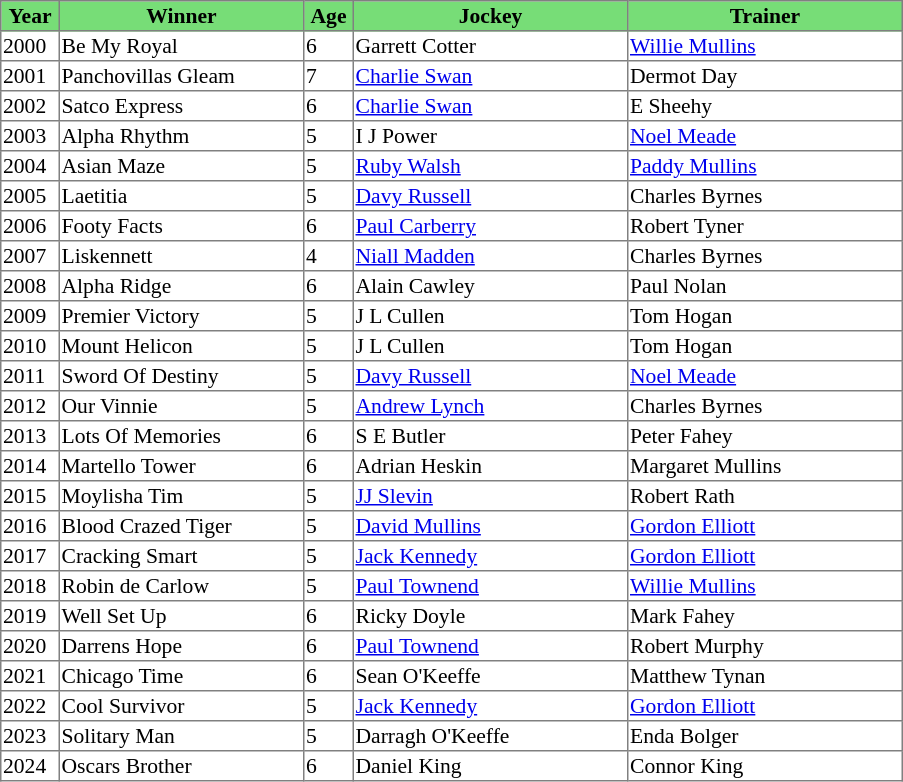<table class = "sortable" | border="1" style="border-collapse: collapse; font-size:90%">
<tr bgcolor="#77dd77" align="center">
<th style="width:36px"><strong>Year</strong></th>
<th style="width:160px"><strong>Winner</strong></th>
<th style="width:30px"><strong>Age</strong></th>
<th style="width:180px"><strong>Jockey</strong></th>
<th style="width:180px"><strong>Trainer</strong></th>
</tr>
<tr>
<td>2000</td>
<td>Be My Royal</td>
<td>6</td>
<td>Garrett Cotter</td>
<td><a href='#'>Willie Mullins</a></td>
</tr>
<tr>
<td>2001</td>
<td>Panchovillas Gleam</td>
<td>7</td>
<td><a href='#'>Charlie Swan</a></td>
<td>Dermot Day</td>
</tr>
<tr>
<td>2002</td>
<td>Satco Express</td>
<td>6</td>
<td><a href='#'>Charlie Swan</a></td>
<td>E Sheehy</td>
</tr>
<tr>
<td>2003</td>
<td>Alpha Rhythm</td>
<td>5</td>
<td>I J Power</td>
<td><a href='#'>Noel Meade</a></td>
</tr>
<tr>
<td>2004</td>
<td>Asian Maze</td>
<td>5</td>
<td><a href='#'>Ruby Walsh</a></td>
<td><a href='#'>Paddy Mullins</a></td>
</tr>
<tr>
<td>2005</td>
<td>Laetitia</td>
<td>5</td>
<td><a href='#'>Davy Russell</a></td>
<td>Charles Byrnes</td>
</tr>
<tr>
<td>2006</td>
<td>Footy Facts</td>
<td>6</td>
<td><a href='#'>Paul Carberry</a></td>
<td>Robert Tyner</td>
</tr>
<tr>
<td>2007</td>
<td>Liskennett</td>
<td>4</td>
<td><a href='#'>Niall Madden</a></td>
<td>Charles Byrnes</td>
</tr>
<tr>
<td>2008</td>
<td>Alpha Ridge</td>
<td>6</td>
<td>Alain Cawley</td>
<td>Paul Nolan</td>
</tr>
<tr>
<td>2009</td>
<td>Premier Victory</td>
<td>5</td>
<td>J L Cullen</td>
<td>Tom Hogan</td>
</tr>
<tr>
<td>2010</td>
<td>Mount Helicon</td>
<td>5</td>
<td>J L Cullen</td>
<td>Tom Hogan</td>
</tr>
<tr>
<td>2011</td>
<td>Sword Of Destiny</td>
<td>5</td>
<td><a href='#'>Davy Russell</a></td>
<td><a href='#'>Noel Meade</a></td>
</tr>
<tr>
<td>2012</td>
<td>Our Vinnie</td>
<td>5</td>
<td><a href='#'>Andrew Lynch</a></td>
<td>Charles Byrnes</td>
</tr>
<tr>
<td>2013</td>
<td>Lots Of Memories</td>
<td>6</td>
<td>S E Butler</td>
<td>Peter Fahey</td>
</tr>
<tr>
<td>2014</td>
<td>Martello Tower</td>
<td>6</td>
<td>Adrian Heskin</td>
<td>Margaret Mullins</td>
</tr>
<tr>
<td>2015</td>
<td>Moylisha Tim</td>
<td>5</td>
<td><a href='#'>JJ Slevin</a></td>
<td>Robert Rath</td>
</tr>
<tr>
<td>2016</td>
<td>Blood Crazed Tiger</td>
<td>5</td>
<td><a href='#'>David Mullins</a></td>
<td><a href='#'>Gordon Elliott</a></td>
</tr>
<tr>
<td>2017</td>
<td>Cracking Smart</td>
<td>5</td>
<td><a href='#'>Jack Kennedy</a></td>
<td><a href='#'>Gordon Elliott</a></td>
</tr>
<tr>
<td>2018</td>
<td>Robin de Carlow</td>
<td>5</td>
<td><a href='#'>Paul Townend</a></td>
<td><a href='#'>Willie Mullins</a></td>
</tr>
<tr>
<td>2019</td>
<td>Well Set Up</td>
<td>6</td>
<td>Ricky Doyle</td>
<td>Mark Fahey</td>
</tr>
<tr>
<td>2020</td>
<td>Darrens Hope</td>
<td>6</td>
<td><a href='#'>Paul Townend</a></td>
<td>Robert Murphy</td>
</tr>
<tr>
<td>2021</td>
<td>Chicago Time</td>
<td>6</td>
<td>Sean O'Keeffe</td>
<td>Matthew Tynan</td>
</tr>
<tr>
<td>2022</td>
<td>Cool Survivor</td>
<td>5</td>
<td><a href='#'>Jack Kennedy</a></td>
<td><a href='#'>Gordon Elliott</a></td>
</tr>
<tr>
<td>2023</td>
<td>Solitary Man</td>
<td>5</td>
<td>Darragh O'Keeffe</td>
<td>Enda Bolger</td>
</tr>
<tr>
<td>2024</td>
<td>Oscars Brother</td>
<td>6</td>
<td>Daniel King</td>
<td>Connor King</td>
</tr>
</table>
